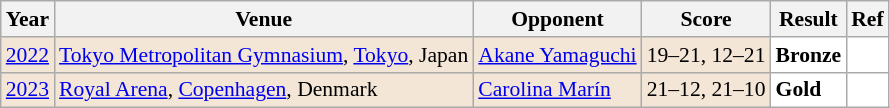<table class="sortable wikitable" style="font-size: 90%;">
<tr>
<th>Year</th>
<th>Venue</th>
<th>Opponent</th>
<th>Score</th>
<th>Result</th>
<th>Ref</th>
</tr>
<tr style="background:#F3E6D7">
<td align="center"><a href='#'>2022</a></td>
<td align="left"><a href='#'>Tokyo Metropolitan Gymnasium</a>, <a href='#'>Tokyo</a>, Japan</td>
<td align="left"> <a href='#'>Akane Yamaguchi</a></td>
<td align="left">19–21, 12–21</td>
<td style="text-align:left; background:white"> <strong>Bronze</strong></td>
<td style="text-align:center; background:white"></td>
</tr>
<tr style="background:#F3E6D7">
<td align="center"><a href='#'>2023</a></td>
<td align="left"><a href='#'>Royal Arena</a>, <a href='#'>Copenhagen</a>, Denmark</td>
<td align="left"> <a href='#'>Carolina Marín</a></td>
<td align="left">21–12, 21–10</td>
<td style="text-align:left; background:white"> <strong>Gold</strong></td>
<td style="text-align:center; background:white"></td>
</tr>
</table>
